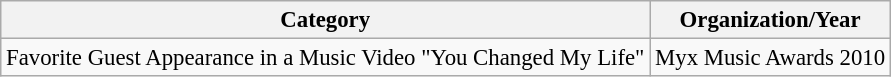<table class="wikitable" style="font-size:95%;">
<tr>
<th>Category</th>
<th>Organization/Year</th>
</tr>
<tr>
<td>Favorite Guest Appearance in a Music Video "You Changed My Life"</td>
<td>Myx Music Awards 2010</td>
</tr>
</table>
